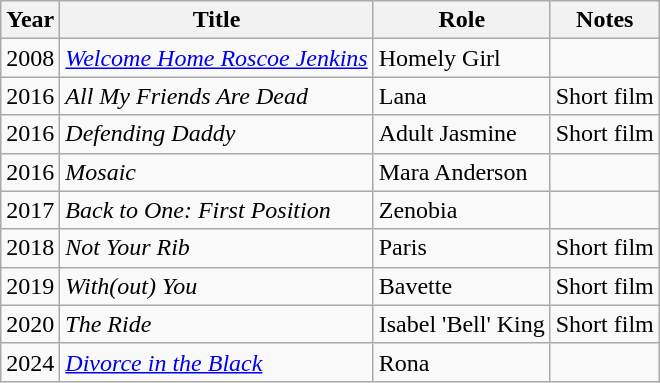<table class="wikitable sortable">
<tr>
<th>Year</th>
<th>Title</th>
<th>Role</th>
<th class="unsortable">Notes</th>
</tr>
<tr>
<td>2008</td>
<td><em><a href='#'>Welcome Home Roscoe Jenkins</a></em></td>
<td>Homely Girl</td>
<td></td>
</tr>
<tr>
<td>2016</td>
<td><em>All My Friends Are Dead</em></td>
<td>Lana</td>
<td>Short film</td>
</tr>
<tr>
<td>2016</td>
<td><em>Defending Daddy</em></td>
<td>Adult Jasmine</td>
<td>Short film</td>
</tr>
<tr>
<td>2016</td>
<td><em>Mosaic</em></td>
<td>Mara Anderson</td>
<td></td>
</tr>
<tr>
<td>2017</td>
<td><em>Back to One: First Position</em></td>
<td>Zenobia</td>
<td></td>
</tr>
<tr>
<td>2018</td>
<td><em>Not Your Rib</em></td>
<td>Paris</td>
<td>Short film</td>
</tr>
<tr>
<td>2019</td>
<td><em>With(out) You</em></td>
<td>Bavette</td>
<td>Short film</td>
</tr>
<tr>
<td>2020</td>
<td><em>The Ride</em></td>
<td>Isabel 'Bell' King</td>
<td>Short film</td>
</tr>
<tr>
<td>2024</td>
<td><em><a href='#'>Divorce in the Black</a></em></td>
<td>Rona</td>
<td></td>
</tr>
</table>
